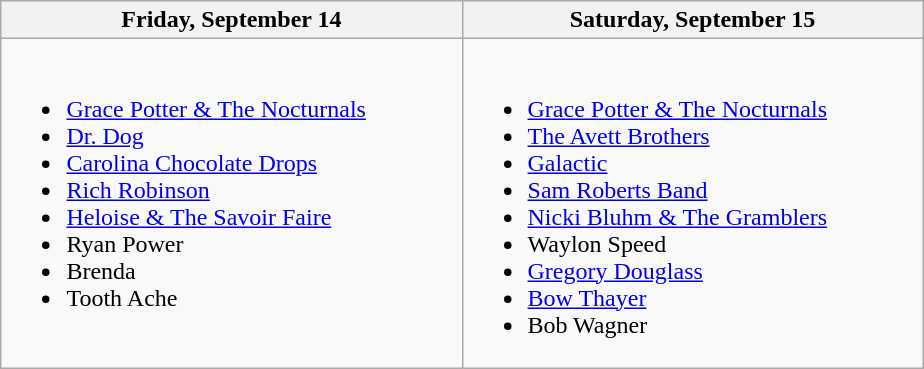<table class="wikitable" style="margin-left: auto; margin-right: auto; border: none;">
<tr>
<th style="width: 300px;">Friday, September 14</th>
<th style="width: 300px;">Saturday, September 15</th>
</tr>
<tr valign="top">
<td><br><ul><li><a href='#'>Grace Potter & The Nocturnals</a></li><li><a href='#'>Dr. Dog</a></li><li><a href='#'>Carolina Chocolate Drops</a></li><li><a href='#'>Rich Robinson</a></li><li><a href='#'>Heloise & The Savoir Faire</a></li><li>Ryan Power</li><li>Brenda</li><li>Tooth Ache</li></ul></td>
<td><br><ul><li><a href='#'>Grace Potter & The Nocturnals</a></li><li><a href='#'>The Avett Brothers</a></li><li><a href='#'>Galactic</a></li><li><a href='#'>Sam Roberts Band</a></li><li><a href='#'>Nicki Bluhm & The Gramblers</a></li><li>Waylon Speed</li><li><a href='#'>Gregory Douglass</a></li><li><a href='#'>Bow Thayer</a></li><li>Bob Wagner</li></ul></td>
</tr>
</table>
